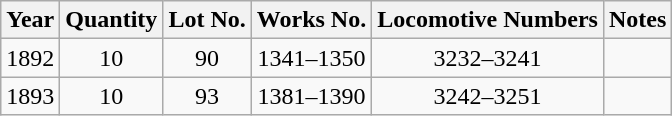<table class="wikitable" style="text-align:center;">
<tr>
<th>Year</th>
<th>Quantity</th>
<th>Lot No.</th>
<th>Works No.</th>
<th>Locomotive Numbers</th>
<th>Notes</th>
</tr>
<tr>
<td>1892</td>
<td>10</td>
<td>90</td>
<td>1341–1350</td>
<td>3232–3241</td>
<td align=left></td>
</tr>
<tr>
<td>1893</td>
<td>10</td>
<td>93</td>
<td>1381–1390</td>
<td>3242–3251</td>
<td align=left></td>
</tr>
</table>
